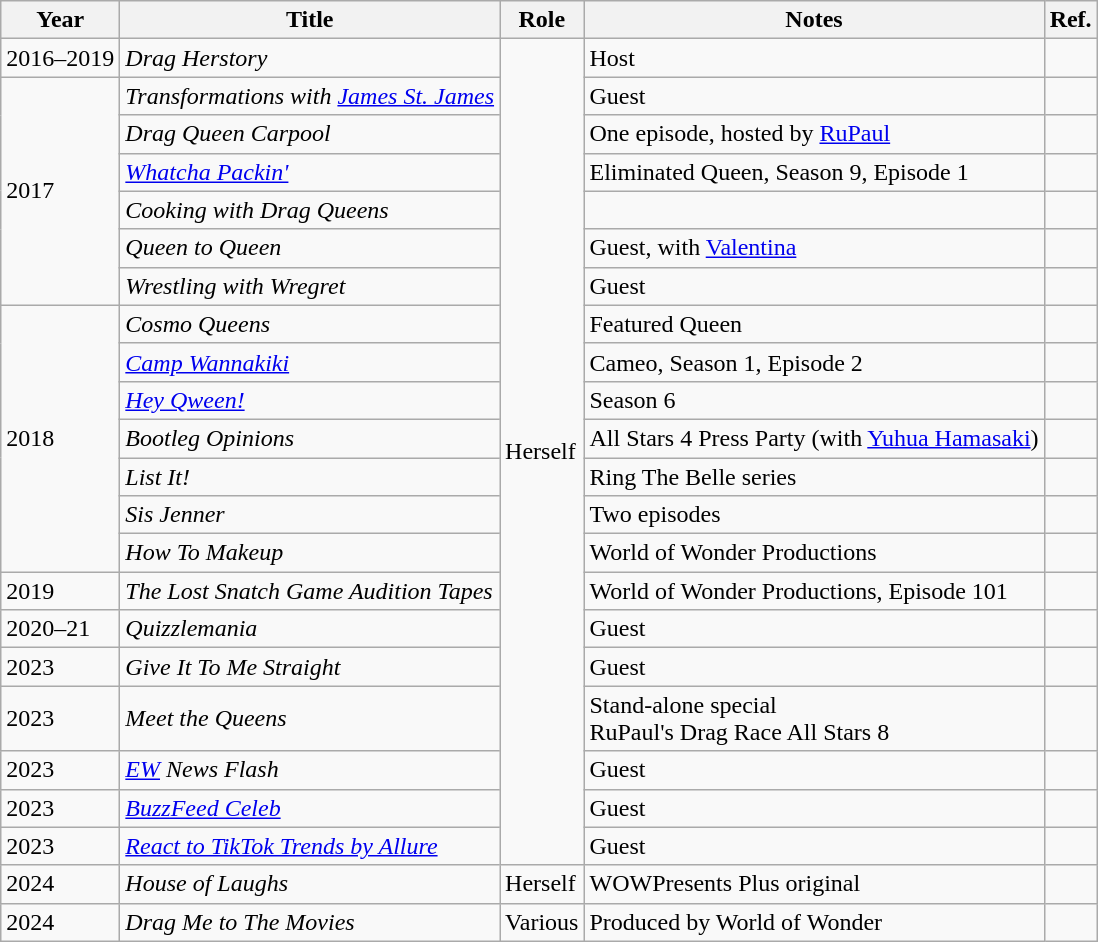<table class="wikitable plainrowheaders" style="text-align:left;">
<tr>
<th>Year</th>
<th>Title</th>
<th>Role</th>
<th class="unsortable">Notes</th>
<th>Ref.</th>
</tr>
<tr>
<td>2016–2019</td>
<td><em>Drag Herstory</em></td>
<td rowspan="21">Herself</td>
<td>Host</td>
<td></td>
</tr>
<tr>
<td rowspan="6">2017</td>
<td><em>Transformations with <a href='#'>James St. James</a></em></td>
<td>Guest</td>
<td></td>
</tr>
<tr>
<td><em>Drag Queen Carpool</em></td>
<td>One episode, hosted by <a href='#'>RuPaul</a></td>
<td></td>
</tr>
<tr>
<td><em><a href='#'>Whatcha Packin'</a></em></td>
<td>Eliminated Queen, Season 9, Episode 1</td>
<td></td>
</tr>
<tr>
<td><em>Cooking with Drag Queens</em></td>
<td></td>
<td></td>
</tr>
<tr>
<td><em>Queen to Queen</em></td>
<td>Guest, with <a href='#'>Valentina</a></td>
<td></td>
</tr>
<tr>
<td><em>Wrestling with Wregret</em></td>
<td>Guest</td>
<td></td>
</tr>
<tr>
<td rowspan="7">2018</td>
<td><em>Cosmo Queens</em></td>
<td>Featured Queen</td>
<td></td>
</tr>
<tr>
<td><em><a href='#'>Camp Wannakiki</a></em></td>
<td>Cameo, Season 1, Episode 2</td>
<td></td>
</tr>
<tr>
<td><em><a href='#'>Hey Qween!</a></em></td>
<td>Season 6</td>
<td></td>
</tr>
<tr>
<td><em>Bootleg Opinions</em></td>
<td>All Stars 4 Press Party (with <a href='#'>Yuhua Hamasaki</a>)</td>
<td></td>
</tr>
<tr>
<td><em>List It!</em></td>
<td>Ring The Belle series</td>
<td></td>
</tr>
<tr>
<td><em>Sis Jenner</em></td>
<td>Two episodes</td>
<td></td>
</tr>
<tr>
<td><em>How To Makeup</em></td>
<td>World of Wonder Productions</td>
<td></td>
</tr>
<tr>
<td>2019</td>
<td><em>The Lost Snatch Game Audition Tapes</em></td>
<td>World of Wonder Productions, Episode 101</td>
<td></td>
</tr>
<tr>
<td>2020–21</td>
<td><em>Quizzlemania</em></td>
<td>Guest</td>
<td></td>
</tr>
<tr>
<td>2023</td>
<td><em>Give It To Me Straight</em></td>
<td>Guest</td>
<td></td>
</tr>
<tr>
<td>2023</td>
<td><em>Meet the Queens</em></td>
<td>Stand-alone special<br> RuPaul's Drag Race All Stars 8</td>
<td></td>
</tr>
<tr>
<td>2023</td>
<td><em><a href='#'>EW</a> News Flash</em></td>
<td>Guest</td>
<td style="text-align: center;"></td>
</tr>
<tr>
<td>2023</td>
<td><em><a href='#'>BuzzFeed Celeb</a></em></td>
<td>Guest</td>
<td></td>
</tr>
<tr>
<td>2023</td>
<td><em><a href='#'>React to TikTok Trends by Allure</a></em></td>
<td>Guest</td>
<td></td>
</tr>
<tr>
<td>2024</td>
<td><em>House of Laughs</em></td>
<td>Herself</td>
<td>WOWPresents Plus original</td>
<td></td>
</tr>
<tr>
<td>2024</td>
<td><em>Drag Me to The Movies</em></td>
<td>Various</td>
<td>Produced by World of Wonder</td>
<td></td>
</tr>
</table>
